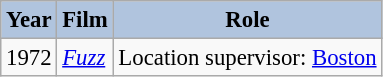<table class="wikitable" style="font-size:95%;">
<tr>
<th style="background:#B0C4DE;">Year</th>
<th style="background:#B0C4DE;">Film</th>
<th style="background:#B0C4DE;">Role</th>
</tr>
<tr>
<td>1972</td>
<td><em><a href='#'>Fuzz</a></em></td>
<td>Location supervisor: <a href='#'>Boston</a></td>
</tr>
</table>
